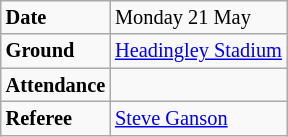<table class="wikitable" style="font-size:85%;">
<tr>
<td><strong>Date</strong></td>
<td>Monday 21 May</td>
</tr>
<tr>
<td><strong>Ground</strong></td>
<td><a href='#'>Headingley Stadium</a></td>
</tr>
<tr>
<td><strong>Attendance</strong></td>
<td></td>
</tr>
<tr>
<td><strong>Referee</strong></td>
<td><a href='#'>Steve Ganson</a></td>
</tr>
</table>
